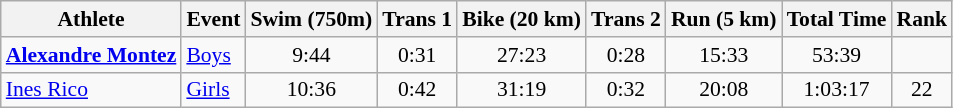<table class="wikitable" style="font-size:90%;">
<tr>
<th>Athlete</th>
<th>Event</th>
<th>Swim (750m)</th>
<th>Trans 1</th>
<th>Bike (20 km)</th>
<th>Trans 2</th>
<th>Run (5 km)</th>
<th>Total Time</th>
<th>Rank</th>
</tr>
<tr align=center>
<td align=left><strong><a href='#'>Alexandre Montez</a></strong></td>
<td align=left><a href='#'>Boys</a></td>
<td>9:44</td>
<td>0:31</td>
<td>27:23</td>
<td>0:28</td>
<td>15:33</td>
<td>53:39</td>
<td></td>
</tr>
<tr align=center>
<td align=left><a href='#'>Ines Rico</a></td>
<td align=left><a href='#'>Girls</a></td>
<td>10:36</td>
<td>0:42</td>
<td>31:19</td>
<td>0:32</td>
<td>20:08</td>
<td>1:03:17</td>
<td>22</td>
</tr>
</table>
